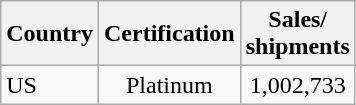<table class="wikitable">
<tr>
<th align="center">Country</th>
<th align="center">Certification</th>
<th align="center">Sales/<br>shipments</th>
</tr>
<tr>
<td align="left">US</td>
<td align="center" rowspan="5">Platinum</td>
<td align="center" rowspan="5">1,002,733</td>
</tr>
</table>
